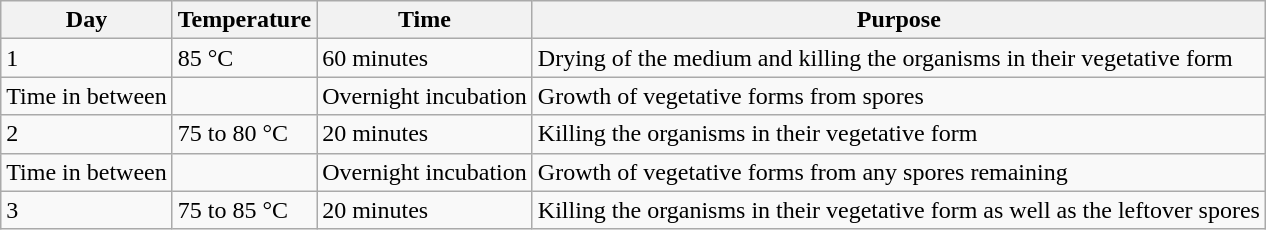<table class="wikitable">
<tr>
<th>Day</th>
<th>Temperature</th>
<th>Time</th>
<th>Purpose</th>
</tr>
<tr>
<td>1</td>
<td>85 °C</td>
<td>60 minutes</td>
<td>Drying of the medium and killing the organisms in their vegetative form</td>
</tr>
<tr>
<td>Time in between</td>
<td></td>
<td>Overnight incubation</td>
<td>Growth of vegetative forms from spores</td>
</tr>
<tr>
<td>2</td>
<td>75 to 80 °C</td>
<td>20 minutes</td>
<td>Killing the organisms in their vegetative form</td>
</tr>
<tr>
<td>Time in between</td>
<td></td>
<td>Overnight incubation</td>
<td>Growth of vegetative forms from any spores remaining</td>
</tr>
<tr>
<td>3</td>
<td>75 to 85 °C</td>
<td>20 minutes</td>
<td>Killing the organisms in their vegetative form as well as the leftover spores</td>
</tr>
</table>
